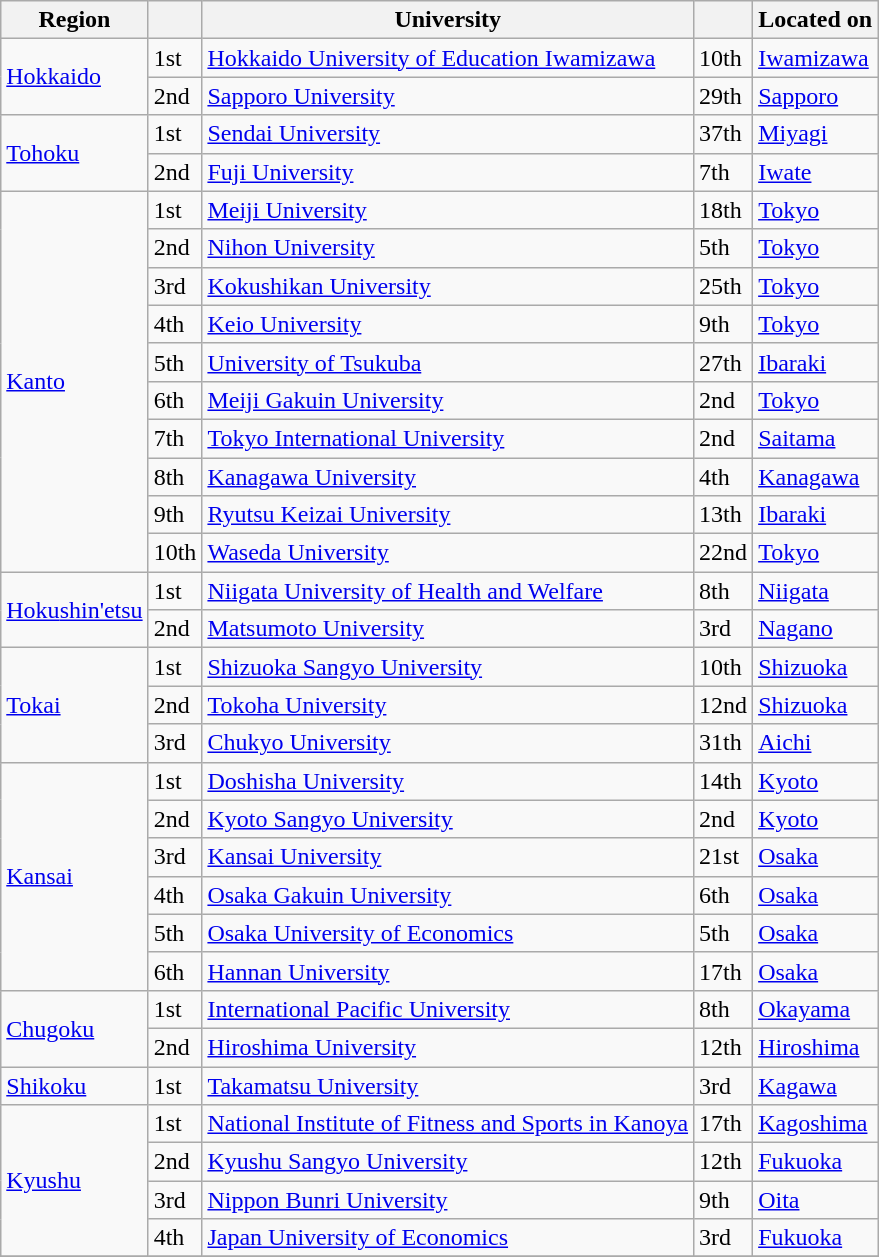<table class="wikitable sortable" style="text-align:left;">
<tr>
<th>Region</th>
<th></th>
<th>University</th>
<th></th>
<th>Located on</th>
</tr>
<tr>
<td rowspan=2><a href='#'>Hokkaido</a></td>
<td>1st</td>
<td><a href='#'>Hokkaido University of Education Iwamizawa</a></td>
<td>10th</td>
<td><a href='#'>Iwamizawa</a></td>
</tr>
<tr>
<td>2nd</td>
<td><a href='#'>Sapporo University</a></td>
<td>29th</td>
<td><a href='#'>Sapporo</a></td>
</tr>
<tr>
<td rowspan=2><a href='#'>Tohoku</a></td>
<td>1st</td>
<td><a href='#'>Sendai University</a></td>
<td>37th</td>
<td><a href='#'>Miyagi</a></td>
</tr>
<tr>
<td>2nd</td>
<td><a href='#'>Fuji University</a></td>
<td>7th</td>
<td><a href='#'>Iwate</a></td>
</tr>
<tr>
<td rowspan=10><a href='#'>Kanto</a></td>
<td>1st</td>
<td><a href='#'>Meiji University</a></td>
<td>18th</td>
<td><a href='#'>Tokyo</a></td>
</tr>
<tr>
<td>2nd</td>
<td><a href='#'>Nihon University</a></td>
<td>5th</td>
<td><a href='#'>Tokyo</a></td>
</tr>
<tr>
<td>3rd</td>
<td><a href='#'>Kokushikan University</a></td>
<td>25th</td>
<td><a href='#'>Tokyo</a></td>
</tr>
<tr>
<td>4th</td>
<td><a href='#'>Keio University</a></td>
<td>9th</td>
<td><a href='#'>Tokyo</a></td>
</tr>
<tr>
<td>5th</td>
<td><a href='#'>University of Tsukuba</a></td>
<td>27th</td>
<td><a href='#'>Ibaraki</a></td>
</tr>
<tr>
<td>6th</td>
<td><a href='#'>Meiji Gakuin University</a></td>
<td>2nd</td>
<td><a href='#'>Tokyo</a></td>
</tr>
<tr>
<td>7th</td>
<td><a href='#'>Tokyo International University</a></td>
<td>2nd</td>
<td><a href='#'>Saitama</a></td>
</tr>
<tr>
<td>8th</td>
<td><a href='#'>Kanagawa University</a></td>
<td>4th</td>
<td><a href='#'>Kanagawa</a></td>
</tr>
<tr>
<td>9th</td>
<td><a href='#'>Ryutsu Keizai University</a></td>
<td>13th</td>
<td><a href='#'>Ibaraki</a></td>
</tr>
<tr>
<td>10th</td>
<td><a href='#'>Waseda University</a></td>
<td>22nd</td>
<td><a href='#'>Tokyo</a></td>
</tr>
<tr>
<td rowspan=2><a href='#'>Hoku</a><a href='#'>shin'etsu</a></td>
<td>1st</td>
<td><a href='#'>Niigata University of Health and Welfare</a></td>
<td>8th</td>
<td><a href='#'>Niigata</a></td>
</tr>
<tr>
<td>2nd</td>
<td><a href='#'>Matsumoto University</a></td>
<td>3rd</td>
<td><a href='#'>Nagano</a></td>
</tr>
<tr>
<td rowspan=3><a href='#'>Tokai</a></td>
<td>1st</td>
<td><a href='#'>Shizuoka Sangyo University</a></td>
<td>10th</td>
<td><a href='#'>Shizuoka</a></td>
</tr>
<tr>
<td>2nd</td>
<td><a href='#'>Tokoha University</a></td>
<td>12nd</td>
<td><a href='#'>Shizuoka</a></td>
</tr>
<tr>
<td>3rd</td>
<td><a href='#'>Chukyo University</a></td>
<td>31th</td>
<td><a href='#'>Aichi</a></td>
</tr>
<tr>
<td rowspan=6><a href='#'>Kansai</a></td>
<td>1st</td>
<td><a href='#'>Doshisha University</a></td>
<td>14th</td>
<td><a href='#'>Kyoto</a></td>
</tr>
<tr>
<td>2nd</td>
<td><a href='#'>Kyoto Sangyo University</a></td>
<td>2nd</td>
<td><a href='#'>Kyoto</a></td>
</tr>
<tr>
<td>3rd</td>
<td><a href='#'>Kansai University</a></td>
<td>21st</td>
<td><a href='#'>Osaka</a></td>
</tr>
<tr>
<td>4th</td>
<td><a href='#'>Osaka Gakuin University</a></td>
<td>6th</td>
<td><a href='#'>Osaka</a></td>
</tr>
<tr>
<td>5th</td>
<td><a href='#'>Osaka University of Economics</a></td>
<td>5th</td>
<td><a href='#'>Osaka</a></td>
</tr>
<tr>
<td>6th</td>
<td><a href='#'>Hannan University</a></td>
<td>17th</td>
<td><a href='#'>Osaka</a></td>
</tr>
<tr>
<td rowspan=2><a href='#'>Chugoku</a></td>
<td>1st</td>
<td><a href='#'>International Pacific University</a></td>
<td>8th</td>
<td><a href='#'>Okayama</a></td>
</tr>
<tr>
<td>2nd</td>
<td><a href='#'>Hiroshima University</a></td>
<td>12th</td>
<td><a href='#'>Hiroshima</a></td>
</tr>
<tr>
<td rowspan=1><a href='#'>Shikoku</a></td>
<td>1st</td>
<td><a href='#'>Takamatsu University</a></td>
<td>3rd</td>
<td><a href='#'>Kagawa</a></td>
</tr>
<tr>
<td rowspan=4><a href='#'>Kyushu</a></td>
<td>1st</td>
<td><a href='#'>National Institute of Fitness and Sports in Kanoya</a></td>
<td>17th</td>
<td><a href='#'>Kagoshima</a></td>
</tr>
<tr>
<td>2nd</td>
<td><a href='#'>Kyushu Sangyo University</a></td>
<td>12th</td>
<td><a href='#'>Fukuoka</a></td>
</tr>
<tr>
<td>3rd</td>
<td><a href='#'>Nippon Bunri University</a></td>
<td>9th</td>
<td><a href='#'>Oita</a></td>
</tr>
<tr>
<td>4th</td>
<td><a href='#'>Japan University of Economics</a></td>
<td>3rd</td>
<td><a href='#'>Fukuoka</a></td>
</tr>
<tr>
</tr>
</table>
